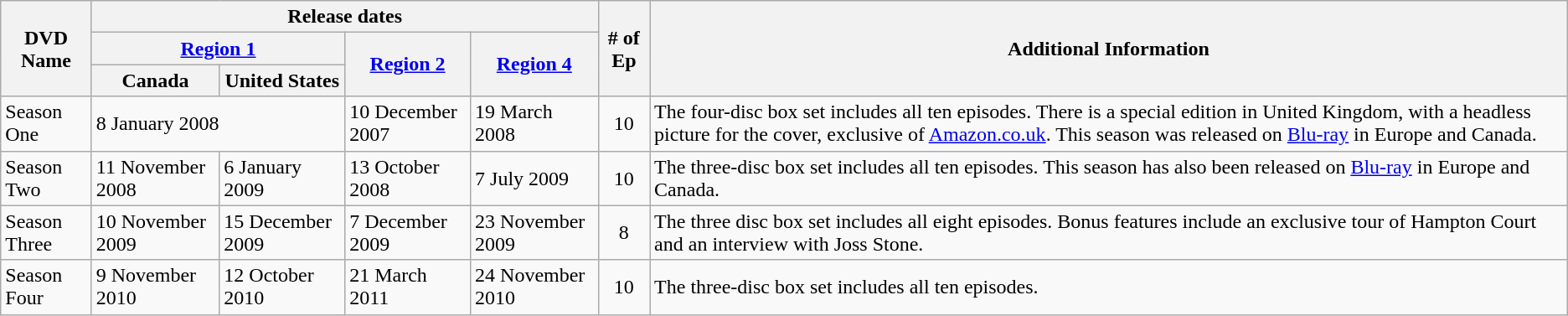<table class="wikitable">
<tr>
<th rowspan="3">DVD Name</th>
<th colspan="4">Release dates</th>
<th rowspan="3"># of Ep</th>
<th rowspan="3">Additional Information</th>
</tr>
<tr>
<th colspan="2"><a href='#'>Region 1</a></th>
<th rowspan="2"><a href='#'>Region 2</a></th>
<th rowspan="2"><a href='#'>Region 4</a></th>
</tr>
<tr>
<th>Canada</th>
<th>United States</th>
</tr>
<tr>
<td>Season One</td>
<td colspan="2">8 January 2008</td>
<td>10 December 2007</td>
<td>19 March 2008</td>
<td style="text-align:center;">10</td>
<td>The four-disc box set includes all ten episodes. There is a special edition in United Kingdom, with a headless picture for the cover, exclusive of <a href='#'>Amazon.co.uk</a>. This season was released on <a href='#'>Blu-ray</a> in Europe and Canada.</td>
</tr>
<tr>
<td>Season Two</td>
<td>11 November 2008</td>
<td>6 January 2009</td>
<td>13 October 2008</td>
<td>7 July 2009</td>
<td style="text-align:center;">10</td>
<td>The three-disc box set includes all ten episodes. This season has also been released on <a href='#'>Blu-ray</a> in Europe and Canada.</td>
</tr>
<tr>
<td>Season Three</td>
<td>10 November 2009</td>
<td>15 December 2009</td>
<td>7 December 2009</td>
<td>23 November 2009</td>
<td style="text-align:center;">8</td>
<td>The three disc box set includes all eight episodes. Bonus features include an exclusive tour of Hampton Court and an interview with Joss Stone.</td>
</tr>
<tr>
<td>Season Four</td>
<td>9 November 2010</td>
<td>12 October 2010</td>
<td>21 March 2011</td>
<td>24 November 2010</td>
<td style="text-align:center;">10</td>
<td>The three-disc box set includes all ten episodes.</td>
</tr>
</table>
